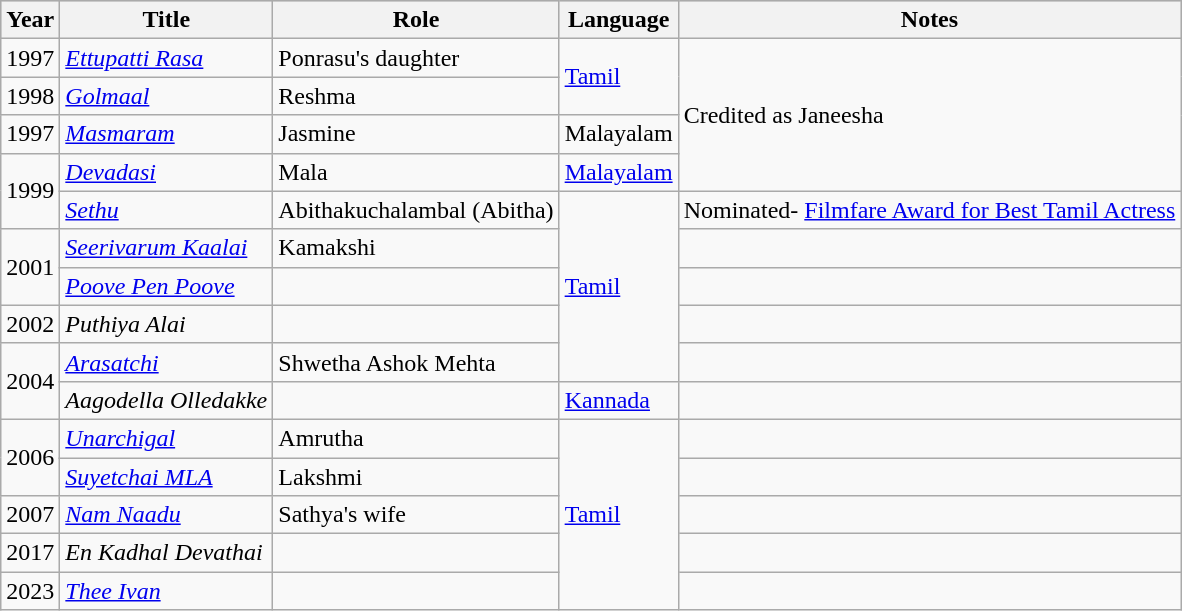<table class="wikitable">
<tr style="background:#ccc; text-align:center;">
<th>Year</th>
<th>Title</th>
<th>Role</th>
<th>Language</th>
<th>Notes</th>
</tr>
<tr>
<td>1997</td>
<td><em><a href='#'>Ettupatti Rasa</a></em></td>
<td>Ponrasu's daughter</td>
<td rowspan="2"><a href='#'>Tamil</a></td>
<td rowspan="4">Credited as Janeesha</td>
</tr>
<tr>
<td>1998</td>
<td><em><a href='#'>Golmaal</a></em></td>
<td>Reshma</td>
</tr>
<tr>
<td>1997</td>
<td><em><a href='#'>Masmaram</a></em></td>
<td>Jasmine</td>
<td>Malayalam</td>
</tr>
<tr>
<td rowspan="2">1999</td>
<td><em><a href='#'>Devadasi</a></em></td>
<td>Mala</td>
<td><a href='#'>Malayalam</a></td>
</tr>
<tr>
<td><em><a href='#'>Sethu</a></em></td>
<td>Abithakuchalambal (Abitha)</td>
<td rowspan="5"><a href='#'>Tamil</a></td>
<td>Nominated- <a href='#'>Filmfare Award for Best Tamil Actress</a></td>
</tr>
<tr>
<td rowspan="2">2001</td>
<td><em><a href='#'>Seerivarum Kaalai</a></em></td>
<td>Kamakshi</td>
<td></td>
</tr>
<tr>
<td><em><a href='#'>Poove Pen Poove</a></em></td>
<td></td>
<td></td>
</tr>
<tr>
<td>2002</td>
<td><em>Puthiya Alai</em></td>
<td></td>
<td></td>
</tr>
<tr>
<td rowspan="2">2004</td>
<td><em><a href='#'>Arasatchi</a></em></td>
<td>Shwetha Ashok Mehta</td>
<td></td>
</tr>
<tr>
<td><em>Aagodella Olledakke</em></td>
<td></td>
<td><a href='#'>Kannada</a></td>
<td></td>
</tr>
<tr>
<td rowspan="2">2006</td>
<td><em><a href='#'>Unarchigal</a></em></td>
<td>Amrutha</td>
<td rowspan="5"><a href='#'>Tamil</a></td>
<td></td>
</tr>
<tr>
<td><em><a href='#'>Suyetchai MLA</a></em></td>
<td>Lakshmi</td>
<td></td>
</tr>
<tr>
<td>2007</td>
<td><em><a href='#'>Nam Naadu</a></em></td>
<td>Sathya's wife</td>
<td></td>
</tr>
<tr>
<td>2017</td>
<td><em>En Kadhal Devathai</em></td>
<td></td>
<td></td>
</tr>
<tr>
<td>2023</td>
<td><em><a href='#'>Thee Ivan</a></em></td>
<td></td>
<td></td>
</tr>
</table>
